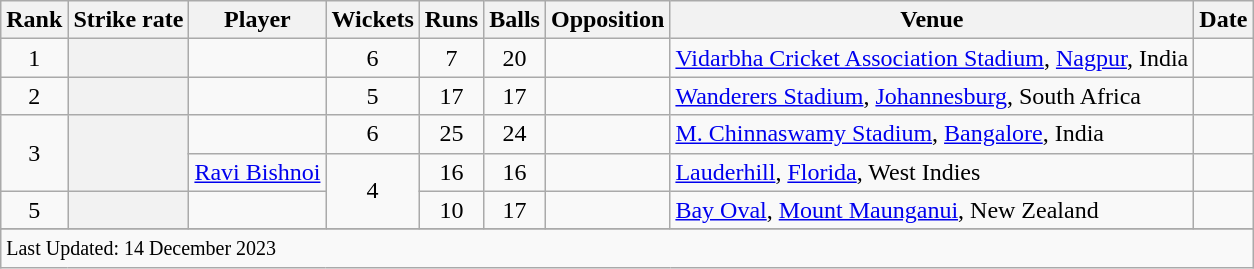<table class="wikitable sortable">
<tr>
<th scope=col>Rank</th>
<th scope=col>Strike rate</th>
<th scope=col>Player</th>
<th scope=col>Wickets</th>
<th scope=col>Runs</th>
<th scope=col>Balls</th>
<th scope=col>Opposition</th>
<th scope=col>Venue</th>
<th scope=col>Date</th>
</tr>
<tr>
<td align=center>1</td>
<th scope=row style=text-align:center;></th>
<td></td>
<td align=center>6</td>
<td align=center>7</td>
<td align=center>20</td>
<td></td>
<td><a href='#'>Vidarbha Cricket Association Stadium</a>, <a href='#'>Nagpur</a>, India</td>
<td></td>
</tr>
<tr>
<td align=center>2</td>
<th scope=row style=text-align:center;></th>
<td></td>
<td align=center>5</td>
<td align=center>17</td>
<td align=center>17</td>
<td></td>
<td><a href='#'>Wanderers Stadium</a>, <a href='#'>Johannesburg</a>, South Africa</td>
<td></td>
</tr>
<tr>
<td align=center rowspan=2>3</td>
<th scope=row style=text-align:center; rowspan=2></th>
<td></td>
<td align=center>6</td>
<td align=center>25</td>
<td align=center>24</td>
<td></td>
<td><a href='#'>M. Chinnaswamy Stadium</a>, <a href='#'>Bangalore</a>, India</td>
<td></td>
</tr>
<tr>
<td><a href='#'>Ravi Bishnoi</a></td>
<td align=center rowspan=2>4</td>
<td align=center>16</td>
<td align=center>16</td>
<td></td>
<td><a href='#'>Lauderhill</a>, <a href='#'>Florida</a>, West Indies</td>
<td></td>
</tr>
<tr>
<td align=center>5</td>
<th scope=row style=text-align:center;></th>
<td></td>
<td align=center>10</td>
<td align=center>17</td>
<td></td>
<td><a href='#'>Bay Oval</a>, <a href='#'>Mount Maunganui</a>, New Zealand</td>
<td></td>
</tr>
<tr>
</tr>
<tr class=sortbottom>
<td colspan=9><small>Last Updated: 14 December 2023</small></td>
</tr>
</table>
